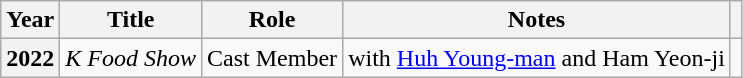<table class="wikitable sortable plainrowheaders">
<tr>
<th scope="col">Year</th>
<th scope="col">Title</th>
<th scope="col">Role</th>
<th scope="col">Notes</th>
<th scope="col" class="unsortable"></th>
</tr>
<tr>
<th scope="row">2022</th>
<td><em>K Food Show</em></td>
<td>Cast Member</td>
<td>with <a href='#'>Huh Young-man</a> and Ham Yeon-ji</td>
<td style="text-align:center"></td>
</tr>
</table>
